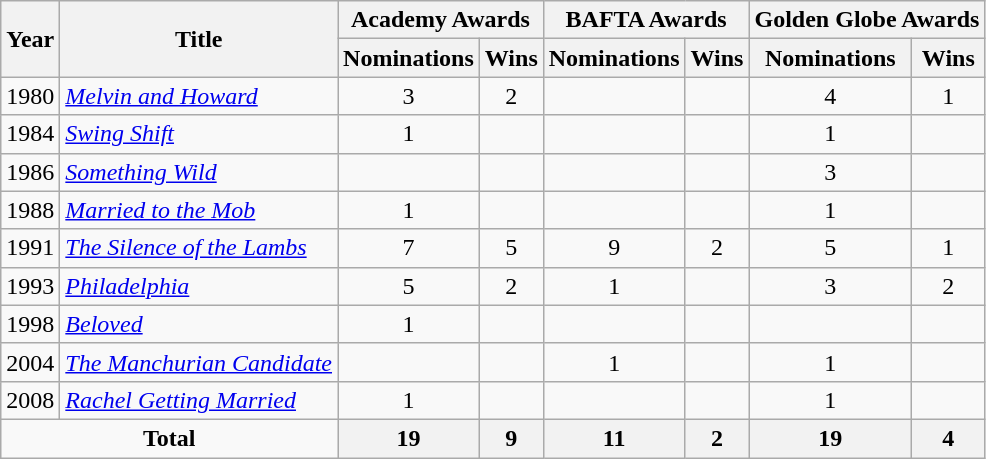<table class="wikitable sortable">
<tr>
<th rowspan="2">Year</th>
<th rowspan="2">Title</th>
<th colspan="2" style="text-align:center;">Academy Awards</th>
<th colspan="2" style="text-align:center;">BAFTA Awards</th>
<th colspan="2" style="text-align:center;">Golden Globe Awards</th>
</tr>
<tr>
<th>Nominations</th>
<th>Wins</th>
<th>Nominations</th>
<th>Wins</th>
<th>Nominations</th>
<th>Wins</th>
</tr>
<tr>
<td>1980</td>
<td><em><a href='#'>Melvin and Howard</a></em></td>
<td align=center>3</td>
<td align=center>2</td>
<td></td>
<td></td>
<td align=center>4</td>
<td align=center>1</td>
</tr>
<tr>
<td>1984</td>
<td><em><a href='#'>Swing Shift</a></em></td>
<td align=center>1</td>
<td></td>
<td></td>
<td></td>
<td align=center>1</td>
<td></td>
</tr>
<tr>
<td>1986</td>
<td><em><a href='#'>Something Wild</a></em></td>
<td></td>
<td></td>
<td></td>
<td></td>
<td align=center>3</td>
<td></td>
</tr>
<tr>
<td>1988</td>
<td><em><a href='#'>Married to the Mob</a></em></td>
<td align=center>1</td>
<td></td>
<td></td>
<td></td>
<td align=center>1</td>
<td></td>
</tr>
<tr>
<td>1991</td>
<td><em><a href='#'>The Silence of the Lambs</a></em></td>
<td align=center>7</td>
<td align=center>5</td>
<td align=center>9</td>
<td align=center>2</td>
<td align=center>5</td>
<td align=center>1</td>
</tr>
<tr>
<td>1993</td>
<td><em><a href='#'>Philadelphia</a></em></td>
<td align=center>5</td>
<td align=center>2</td>
<td align=center>1</td>
<td></td>
<td align=center>3</td>
<td align=center>2</td>
</tr>
<tr>
<td>1998</td>
<td><em><a href='#'>Beloved</a></em></td>
<td align=center>1</td>
<td></td>
<td></td>
<td></td>
<td></td>
<td></td>
</tr>
<tr>
<td>2004</td>
<td><em><a href='#'>The Manchurian Candidate</a></em></td>
<td></td>
<td></td>
<td align=center>1</td>
<td></td>
<td align=center>1</td>
<td></td>
</tr>
<tr>
<td>2008</td>
<td><em><a href='#'>Rachel Getting Married</a></em></td>
<td align=center>1</td>
<td></td>
<td></td>
<td></td>
<td align=center>1</td>
<td></td>
</tr>
<tr>
<td colspan="2" style="text-align:center;"><strong>Total</strong></td>
<th>19</th>
<th>9</th>
<th>11</th>
<th>2</th>
<th>19</th>
<th>4</th>
</tr>
</table>
